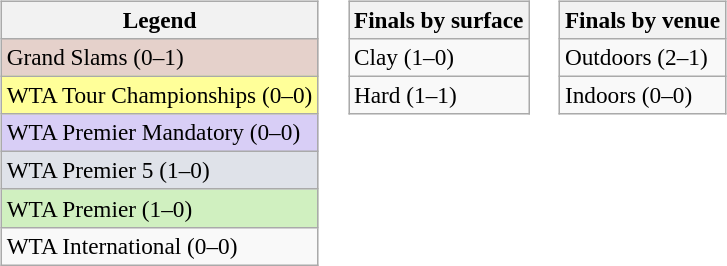<table>
<tr>
<td valign=top><br><table class=wikitable style=font-size:97%>
<tr>
<th>Legend</th>
</tr>
<tr bgcolor=#e5d1cb>
<td>Grand Slams (0–1)</td>
</tr>
<tr bgcolor=FFFF99>
<td>WTA Tour Championships (0–0)</td>
</tr>
<tr bgcolor=#D8CEF6>
<td>WTA Premier Mandatory (0–0)</td>
</tr>
<tr bgcolor=#dfe2e9>
<td>WTA Premier 5 (1–0)</td>
</tr>
<tr bgcolor=#D0F0C0>
<td>WTA Premier (1–0)</td>
</tr>
<tr>
<td>WTA International (0–0)</td>
</tr>
</table>
</td>
<td valign=top><br><table class=wikitable style=font-size:97%>
<tr>
<th>Finals by surface</th>
</tr>
<tr>
<td>Clay (1–0)</td>
</tr>
<tr>
<td>Hard (1–1)</td>
</tr>
</table>
</td>
<td valign=top><br><table class=wikitable style=font-size:97%>
<tr>
<th>Finals by venue</th>
</tr>
<tr>
<td>Outdoors (2–1)</td>
</tr>
<tr>
<td>Indoors (0–0)</td>
</tr>
</table>
</td>
</tr>
</table>
